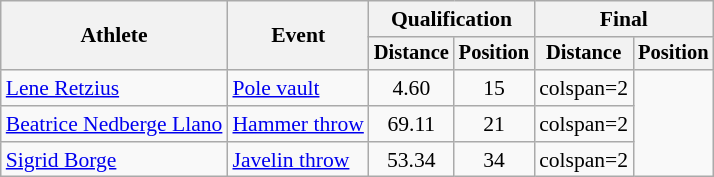<table class=wikitable style=font-size:90%>
<tr>
<th rowspan=2>Athlete</th>
<th rowspan=2>Event</th>
<th colspan=2>Qualification</th>
<th colspan=2>Final</th>
</tr>
<tr style=font-size:95%>
<th>Distance</th>
<th>Position</th>
<th>Distance</th>
<th>Position</th>
</tr>
<tr align=center>
<td align=left><a href='#'>Lene Retzius</a></td>
<td align=left><a href='#'>Pole vault</a></td>
<td>4.60 </td>
<td>15</td>
<td>colspan=2 </td>
</tr>
<tr align=center>
<td align=left><a href='#'>Beatrice Nedberge Llano</a></td>
<td align=left><a href='#'>Hammer throw</a></td>
<td>69.11</td>
<td>21</td>
<td>colspan=2 </td>
</tr>
<tr align=center>
<td align=left><a href='#'>Sigrid Borge</a></td>
<td align=left><a href='#'>Javelin throw</a></td>
<td>53.34</td>
<td>34</td>
<td>colspan=2 </td>
</tr>
</table>
